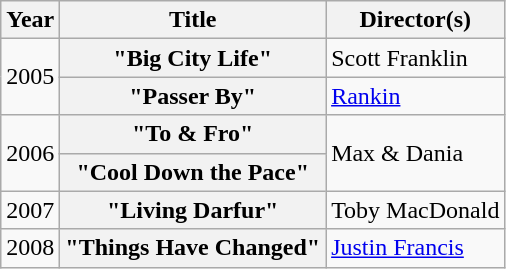<table class="wikitable plainrowheaders">
<tr>
<th>Year</th>
<th>Title</th>
<th>Director(s)</th>
</tr>
<tr>
<td style="text-align:left;" rowspan="2">2005</td>
<th scope="row" align="left">"Big City Life"</th>
<td align="left">Scott Franklin</td>
</tr>
<tr>
<th scope="row" align="left">"Passer By"</th>
<td align="left"><a href='#'>Rankin</a></td>
</tr>
<tr>
<td style="text-align:left;" rowspan="2">2006</td>
<th scope="row" align="left">"To & Fro"</th>
<td rowspan="2" align="left">Max & Dania</td>
</tr>
<tr>
<th scope="row" align="left">"Cool Down the Pace"</th>
</tr>
<tr>
<td align="left">2007</td>
<th scope="row" align="left">"Living Darfur"</th>
<td align="left">Toby MacDonald</td>
</tr>
<tr>
<td align="left">2008</td>
<th scope="row" align="left">"Things Have Changed"</th>
<td align="left"><a href='#'>Justin Francis</a></td>
</tr>
</table>
